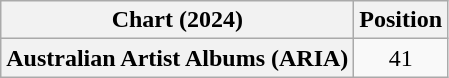<table class="wikitable plainrowheaders" style="text-align:center">
<tr>
<th scope="col">Chart (2024)</th>
<th scope="col">Position</th>
</tr>
<tr>
<th scope="row">Australian Artist Albums (ARIA)</th>
<td>41</td>
</tr>
</table>
